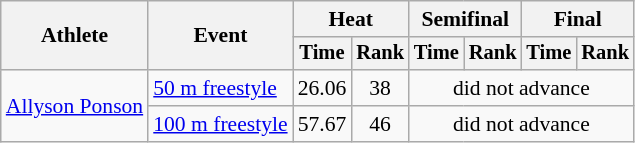<table class="wikitable" style="text-align:center; font-size:90%">
<tr>
<th rowspan="2">Athlete</th>
<th rowspan="2">Event</th>
<th colspan="2">Heat</th>
<th colspan="2">Semifinal</th>
<th colspan="2">Final</th>
</tr>
<tr style="font-size:95%">
<th>Time</th>
<th>Rank</th>
<th>Time</th>
<th>Rank</th>
<th>Time</th>
<th>Rank</th>
</tr>
<tr>
<td align=left rowspan=2><a href='#'>Allyson Ponson</a></td>
<td align=left><a href='#'>50 m freestyle</a></td>
<td>26.06</td>
<td>38</td>
<td colspan=4>did not advance</td>
</tr>
<tr>
<td align=left><a href='#'>100 m freestyle</a></td>
<td>57.67</td>
<td>46</td>
<td colspan=4>did not advance</td>
</tr>
</table>
